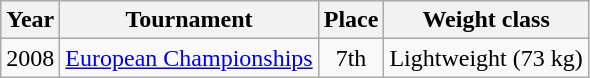<table class=wikitable>
<tr>
<th>Year</th>
<th>Tournament</th>
<th>Place</th>
<th>Weight class</th>
</tr>
<tr>
<td>2008</td>
<td><a href='#'>European Championships</a></td>
<td align="center">7th</td>
<td>Lightweight (73 kg)</td>
</tr>
</table>
